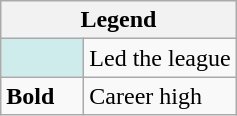<table class="wikitable mw-collapsible mw-collapsed">
<tr>
<th colspan="2">Legend</th>
</tr>
<tr>
<td style="background:#cfecec; width:3em;"></td>
<td>Led the league</td>
</tr>
<tr>
<td><strong>Bold</strong></td>
<td>Career high</td>
</tr>
</table>
